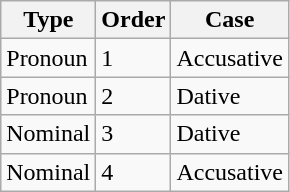<table class="wikitable">
<tr>
<th>Type</th>
<th>Order</th>
<th>Case</th>
</tr>
<tr>
<td>Pronoun</td>
<td>1</td>
<td>Accusative</td>
</tr>
<tr>
<td>Pronoun</td>
<td>2</td>
<td>Dative</td>
</tr>
<tr>
<td>Nominal</td>
<td>3</td>
<td>Dative</td>
</tr>
<tr>
<td>Nominal</td>
<td>4</td>
<td>Accusative</td>
</tr>
</table>
